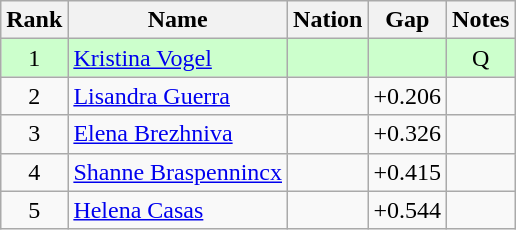<table class="wikitable sortable" style="text-align:center">
<tr>
<th>Rank</th>
<th>Name</th>
<th>Nation</th>
<th>Gap</th>
<th>Notes</th>
</tr>
<tr bgcolor=ccffcc>
<td>1</td>
<td align=left><a href='#'>Kristina Vogel</a></td>
<td align=left></td>
<td></td>
<td>Q</td>
</tr>
<tr>
<td>2</td>
<td align=left><a href='#'>Lisandra Guerra</a></td>
<td align=left></td>
<td>+0.206</td>
<td></td>
</tr>
<tr>
<td>3</td>
<td align=left><a href='#'>Elena Brezhniva</a></td>
<td align=left></td>
<td>+0.326</td>
<td></td>
</tr>
<tr>
<td>4</td>
<td align=left><a href='#'>Shanne Braspennincx</a></td>
<td align=left></td>
<td>+0.415</td>
<td></td>
</tr>
<tr>
<td>5</td>
<td align=left><a href='#'>Helena Casas</a></td>
<td align=left></td>
<td>+0.544</td>
<td></td>
</tr>
</table>
